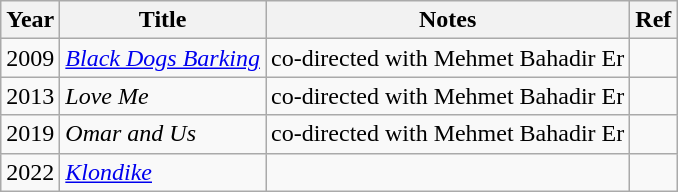<table class="wikitable">
<tr>
<th>Year</th>
<th>Title</th>
<th>Notes</th>
<th>Ref</th>
</tr>
<tr>
<td>2009</td>
<td><em><a href='#'>Black Dogs Barking</a></em></td>
<td>co-directed with Mehmet Bahadir Er</td>
<td></td>
</tr>
<tr>
<td>2013</td>
<td><em>Love Me</em></td>
<td>co-directed with Mehmet Bahadir Er</td>
<td></td>
</tr>
<tr>
<td>2019</td>
<td><em>Omar and Us</em></td>
<td>co-directed with Mehmet Bahadir Er</td>
<td></td>
</tr>
<tr>
<td>2022</td>
<td><em><a href='#'>Klondike</a></em></td>
<td></td>
<td></td>
</tr>
</table>
